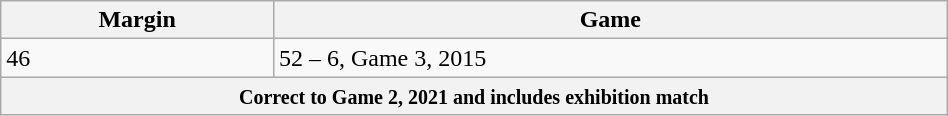<table class="wikitable" width=50%>
<tr>
<th>Margin</th>
<th>Game</th>
</tr>
<tr>
<td>46</td>
<td>52 – 6, Game 3, 2015</td>
</tr>
<tr>
<th colspan="2"><small>Correct to Game 2, 2021 and includes exhibition match</small></th>
</tr>
</table>
